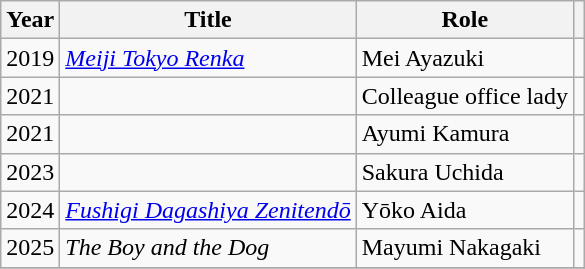<table class="wikitable sortable plainrowheaders">
<tr>
<th scope="col">Year</th>
<th scope="col">Title</th>
<th scope="col">Role</th>
<th scope="col" class="unsortable"></th>
</tr>
<tr>
<td>2019</td>
<td><em><a href='#'>Meiji Tokyo Renka</a></em></td>
<td>Mei Ayazuki</td>
<td></td>
</tr>
<tr>
<td>2021</td>
<td></td>
<td>Colleague office lady</td>
<td></td>
</tr>
<tr>
<td>2021</td>
<td></td>
<td>Ayumi Kamura</td>
<td></td>
</tr>
<tr>
<td>2023</td>
<td></td>
<td>Sakura Uchida</td>
<td></td>
</tr>
<tr>
<td>2024</td>
<td><em><a href='#'>Fushigi Dagashiya Zenitendō</a></em></td>
<td>Yōko Aida</td>
<td></td>
</tr>
<tr>
<td>2025</td>
<td><em>The Boy and the Dog</em></td>
<td>Mayumi Nakagaki</td>
<td></td>
</tr>
<tr>
</tr>
</table>
